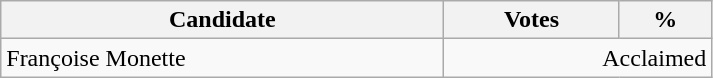<table style="width:475px;" class="wikitable">
<tr>
<th align="center">Candidate</th>
<th align="center">Votes</th>
<th align="center">%</th>
</tr>
<tr>
<td align="left">Françoise Monette</td>
<td align="right" colspan="2" align="center">Acclaimed</td>
</tr>
</table>
